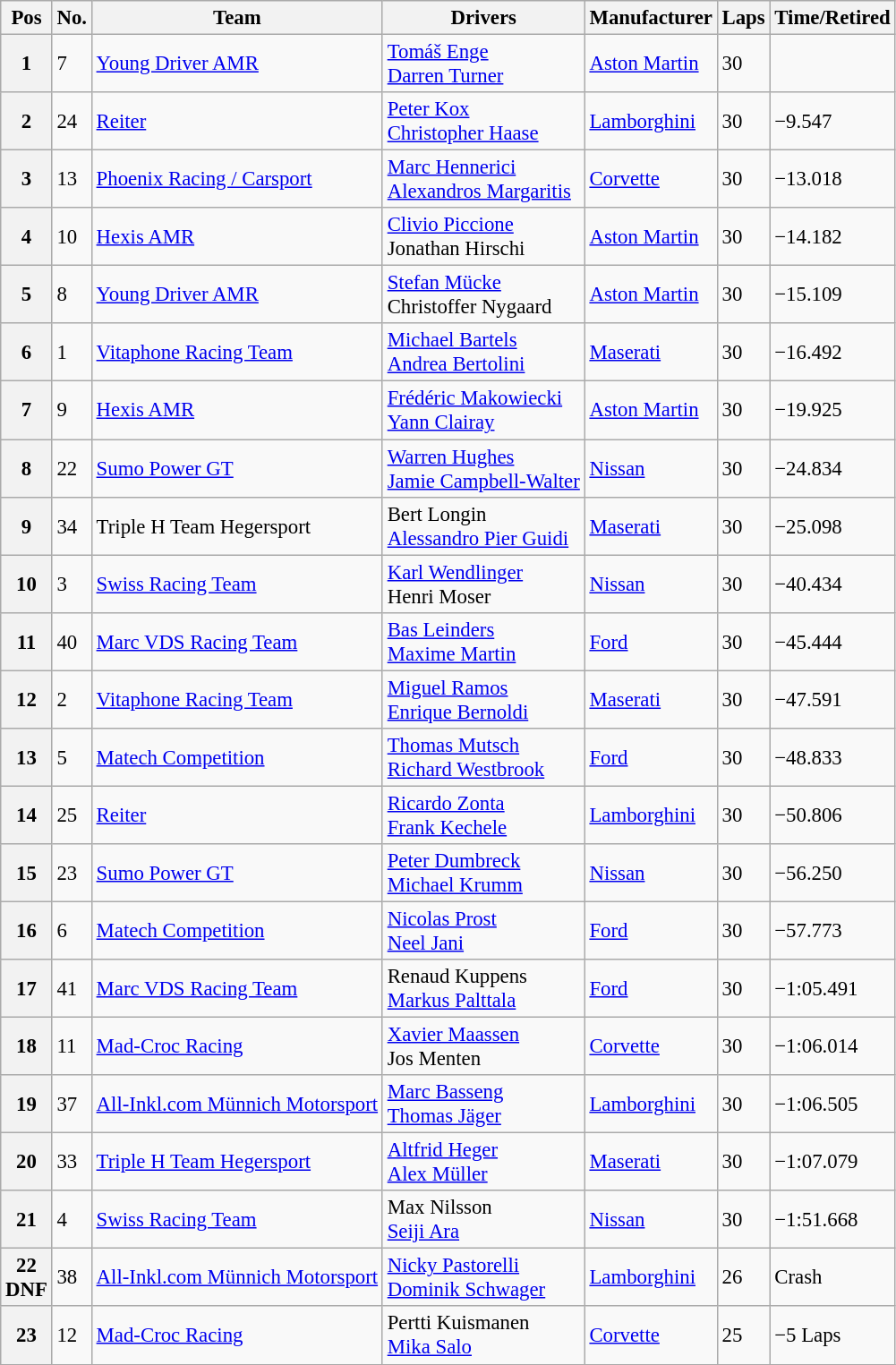<table class="wikitable" style="font-size: 95%;">
<tr>
<th>Pos</th>
<th>No.</th>
<th>Team</th>
<th>Drivers</th>
<th>Manufacturer</th>
<th>Laps</th>
<th>Time/Retired</th>
</tr>
<tr>
<th>1</th>
<td>7</td>
<td> <a href='#'>Young Driver AMR</a></td>
<td> <a href='#'>Tomáš Enge</a><br> <a href='#'>Darren Turner</a></td>
<td><a href='#'>Aston Martin</a></td>
<td>30</td>
<td></td>
</tr>
<tr>
<th>2</th>
<td>24</td>
<td> <a href='#'>Reiter</a></td>
<td> <a href='#'>Peter Kox</a><br> <a href='#'>Christopher Haase</a></td>
<td><a href='#'>Lamborghini</a></td>
<td>30</td>
<td>−9.547</td>
</tr>
<tr>
<th>3</th>
<td>13</td>
<td> <a href='#'>Phoenix Racing / Carsport</a></td>
<td> <a href='#'>Marc Hennerici</a><br> <a href='#'>Alexandros Margaritis</a></td>
<td><a href='#'>Corvette</a></td>
<td>30</td>
<td>−13.018</td>
</tr>
<tr>
<th>4</th>
<td>10</td>
<td> <a href='#'>Hexis AMR</a></td>
<td> <a href='#'>Clivio Piccione</a><br> Jonathan Hirschi</td>
<td><a href='#'>Aston Martin</a></td>
<td>30</td>
<td>−14.182</td>
</tr>
<tr>
<th>5</th>
<td>8</td>
<td> <a href='#'>Young Driver AMR</a></td>
<td> <a href='#'>Stefan Mücke</a><br> Christoffer Nygaard</td>
<td><a href='#'>Aston Martin</a></td>
<td>30</td>
<td>−15.109</td>
</tr>
<tr>
<th>6</th>
<td>1</td>
<td> <a href='#'>Vitaphone Racing Team</a></td>
<td> <a href='#'>Michael Bartels</a><br> <a href='#'>Andrea Bertolini</a></td>
<td><a href='#'>Maserati</a></td>
<td>30</td>
<td>−16.492</td>
</tr>
<tr>
<th>7</th>
<td>9</td>
<td> <a href='#'>Hexis AMR</a></td>
<td> <a href='#'>Frédéric Makowiecki</a><br> <a href='#'>Yann Clairay</a></td>
<td><a href='#'>Aston Martin</a></td>
<td>30</td>
<td>−19.925</td>
</tr>
<tr>
<th>8</th>
<td>22</td>
<td> <a href='#'>Sumo Power GT</a></td>
<td> <a href='#'>Warren Hughes</a><br> <a href='#'>Jamie Campbell-Walter</a></td>
<td><a href='#'>Nissan</a></td>
<td>30</td>
<td>−24.834</td>
</tr>
<tr>
<th>9</th>
<td>34</td>
<td> Triple H Team Hegersport</td>
<td> Bert Longin<br> <a href='#'>Alessandro Pier Guidi</a></td>
<td><a href='#'>Maserati</a></td>
<td>30</td>
<td>−25.098</td>
</tr>
<tr>
<th>10</th>
<td>3</td>
<td> <a href='#'>Swiss Racing Team</a></td>
<td> <a href='#'>Karl Wendlinger</a><br> Henri Moser</td>
<td><a href='#'>Nissan</a></td>
<td>30</td>
<td>−40.434</td>
</tr>
<tr>
<th>11</th>
<td>40</td>
<td> <a href='#'>Marc VDS Racing Team</a></td>
<td> <a href='#'>Bas Leinders</a><br> <a href='#'>Maxime Martin</a></td>
<td><a href='#'>Ford</a></td>
<td>30</td>
<td>−45.444</td>
</tr>
<tr>
<th>12</th>
<td>2</td>
<td> <a href='#'>Vitaphone Racing Team</a></td>
<td> <a href='#'>Miguel Ramos</a><br> <a href='#'>Enrique Bernoldi</a></td>
<td><a href='#'>Maserati</a></td>
<td>30</td>
<td>−47.591</td>
</tr>
<tr>
<th>13</th>
<td>5</td>
<td> <a href='#'>Matech Competition</a></td>
<td> <a href='#'>Thomas Mutsch</a><br> <a href='#'>Richard Westbrook</a></td>
<td><a href='#'>Ford</a></td>
<td>30</td>
<td>−48.833</td>
</tr>
<tr>
<th>14</th>
<td>25</td>
<td> <a href='#'>Reiter</a></td>
<td> <a href='#'>Ricardo Zonta</a><br> <a href='#'>Frank Kechele</a></td>
<td><a href='#'>Lamborghini</a></td>
<td>30</td>
<td>−50.806</td>
</tr>
<tr>
<th>15</th>
<td>23</td>
<td> <a href='#'>Sumo Power GT</a></td>
<td> <a href='#'>Peter Dumbreck</a><br> <a href='#'>Michael Krumm</a></td>
<td><a href='#'>Nissan</a></td>
<td>30</td>
<td>−56.250</td>
</tr>
<tr>
<th>16</th>
<td>6</td>
<td> <a href='#'>Matech Competition</a></td>
<td> <a href='#'>Nicolas Prost</a><br> <a href='#'>Neel Jani</a></td>
<td><a href='#'>Ford</a></td>
<td>30</td>
<td>−57.773</td>
</tr>
<tr>
<th>17</th>
<td>41</td>
<td> <a href='#'>Marc VDS Racing Team</a></td>
<td> Renaud Kuppens<br> <a href='#'>Markus Palttala</a></td>
<td><a href='#'>Ford</a></td>
<td>30</td>
<td>−1:05.491</td>
</tr>
<tr>
<th>18</th>
<td>11</td>
<td> <a href='#'>Mad-Croc Racing</a></td>
<td> <a href='#'>Xavier Maassen</a><br> Jos Menten</td>
<td><a href='#'>Corvette</a></td>
<td>30</td>
<td>−1:06.014</td>
</tr>
<tr>
<th>19</th>
<td>37</td>
<td> <a href='#'>All-Inkl.com Münnich Motorsport</a></td>
<td> <a href='#'>Marc Basseng</a><br> <a href='#'>Thomas Jäger</a></td>
<td><a href='#'>Lamborghini</a></td>
<td>30</td>
<td>−1:06.505</td>
</tr>
<tr>
<th>20</th>
<td>33</td>
<td> <a href='#'>Triple H Team Hegersport</a></td>
<td> <a href='#'>Altfrid Heger</a><br> <a href='#'>Alex Müller</a></td>
<td><a href='#'>Maserati</a></td>
<td>30</td>
<td>−1:07.079</td>
</tr>
<tr>
<th>21</th>
<td>4</td>
<td> <a href='#'>Swiss Racing Team</a></td>
<td> Max Nilsson<br> <a href='#'>Seiji Ara</a></td>
<td><a href='#'>Nissan</a></td>
<td>30</td>
<td>−1:51.668</td>
</tr>
<tr>
<th>22<br>DNF</th>
<td>38</td>
<td> <a href='#'>All-Inkl.com Münnich Motorsport</a></td>
<td> <a href='#'>Nicky Pastorelli</a><br> <a href='#'>Dominik Schwager</a></td>
<td><a href='#'>Lamborghini</a></td>
<td>26</td>
<td>Crash</td>
</tr>
<tr>
<th>23</th>
<td>12</td>
<td> <a href='#'>Mad-Croc Racing</a></td>
<td> Pertti Kuismanen<br> <a href='#'>Mika Salo</a></td>
<td><a href='#'>Corvette</a></td>
<td>25</td>
<td>−5 Laps</td>
</tr>
<tr>
</tr>
</table>
